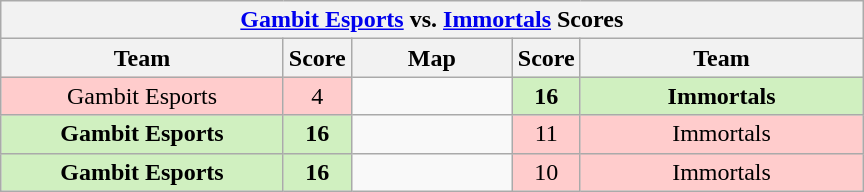<table class="wikitable" style="text-align: center;">
<tr>
<th colspan=5><a href='#'>Gambit Esports</a> vs.  <a href='#'>Immortals</a> Scores</th>
</tr>
<tr>
<th width="181px">Team</th>
<th width="20px">Score</th>
<th width="100px">Map</th>
<th width="20px">Score</th>
<th width="181px">Team</th>
</tr>
<tr>
<td style="background: #FFCCCC;">Gambit Esports</td>
<td style="background: #FFCCCC;">4</td>
<td></td>
<td style="background: #D0F0C0;"><strong>16</strong></td>
<td style="background: #D0F0C0;"><strong>Immortals</strong></td>
</tr>
<tr>
<td style="background: #D0F0C0;"><strong>Gambit Esports</strong></td>
<td style="background: #D0F0C0;"><strong>16</strong></td>
<td></td>
<td style="background: #FFCCCC;">11</td>
<td style="background: #FFCCCC;">Immortals</td>
</tr>
<tr>
<td style="background: #D0F0C0;"><strong>Gambit Esports</strong></td>
<td style="background: #D0F0C0;"><strong>16</strong></td>
<td></td>
<td style="background: #FFCCCC;">10</td>
<td style="background: #FFCCCC;">Immortals</td>
</tr>
</table>
